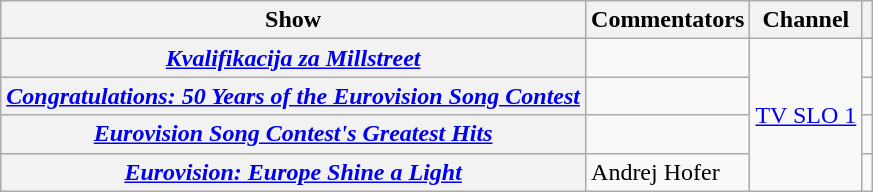<table class="wikitable plainrowheaders">
<tr>
<th>Show</th>
<th>Commentators</th>
<th>Channel</th>
<th></th>
</tr>
<tr>
<th scope="row"><em><a href='#'>Kvalifikacija za Millstreet</a></em></th>
<td></td>
<td rowspan="4"><a href='#'>TV SLO 1</a></td>
<td></td>
</tr>
<tr>
<th scope="row"><em><a href='#'>Congratulations: 50 Years of the Eurovision Song Contest</a></em></th>
<td></td>
<td></td>
</tr>
<tr>
<th scope="row"><em><a href='#'>Eurovision Song Contest's Greatest Hits</a></em></th>
<td></td>
<td></td>
</tr>
<tr>
<th scope="row"><em><a href='#'>Eurovision: Europe Shine a Light</a></em></th>
<td>Andrej Hofer</td>
<td></td>
</tr>
</table>
